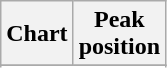<table class="wikitable plainrowheaders sortable" style="text-align:center;" border="1">
<tr>
<th scope="col">Chart</th>
<th scope="col">Peak<br>position</th>
</tr>
<tr>
</tr>
<tr>
</tr>
</table>
